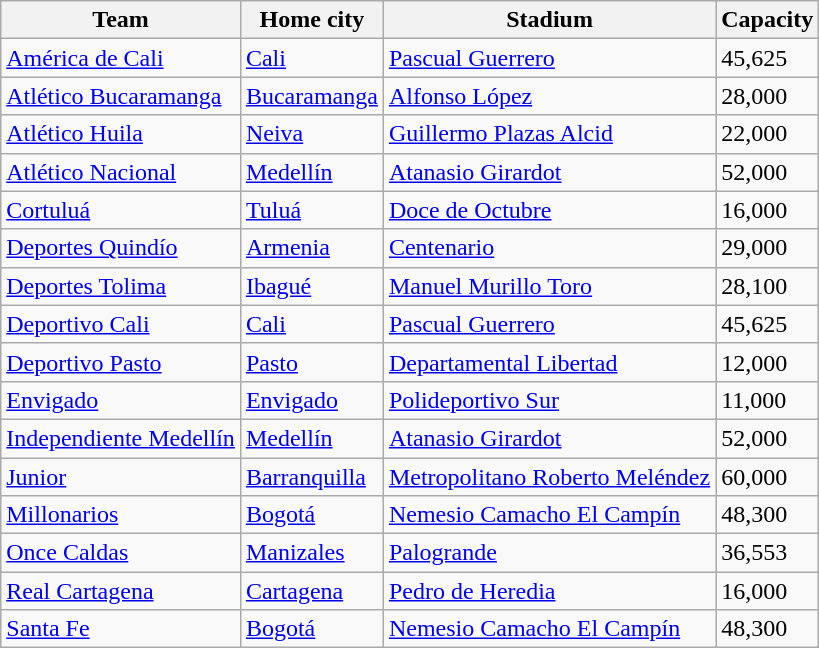<table class="wikitable sortable">
<tr>
<th>Team</th>
<th>Home city</th>
<th>Stadium</th>
<th>Capacity</th>
</tr>
<tr>
<td><a href='#'>América de Cali</a></td>
<td><a href='#'>Cali</a></td>
<td><a href='#'>Pascual Guerrero</a></td>
<td>45,625</td>
</tr>
<tr>
<td><a href='#'>Atlético Bucaramanga</a></td>
<td><a href='#'>Bucaramanga</a></td>
<td><a href='#'>Alfonso López</a></td>
<td>28,000</td>
</tr>
<tr>
<td><a href='#'>Atlético Huila</a></td>
<td><a href='#'>Neiva</a></td>
<td><a href='#'>Guillermo Plazas Alcid</a></td>
<td>22,000</td>
</tr>
<tr>
<td><a href='#'>Atlético Nacional</a></td>
<td><a href='#'>Medellín</a></td>
<td><a href='#'>Atanasio Girardot</a></td>
<td>52,000</td>
</tr>
<tr>
<td><a href='#'>Cortuluá</a></td>
<td><a href='#'>Tuluá</a></td>
<td><a href='#'>Doce de Octubre</a></td>
<td>16,000</td>
</tr>
<tr>
<td><a href='#'>Deportes Quindío</a></td>
<td><a href='#'>Armenia</a></td>
<td><a href='#'>Centenario</a></td>
<td>29,000</td>
</tr>
<tr>
<td><a href='#'>Deportes Tolima</a></td>
<td><a href='#'>Ibagué</a></td>
<td><a href='#'>Manuel Murillo Toro</a></td>
<td>28,100</td>
</tr>
<tr>
<td><a href='#'>Deportivo Cali</a></td>
<td><a href='#'>Cali</a></td>
<td><a href='#'>Pascual Guerrero</a></td>
<td>45,625</td>
</tr>
<tr>
<td><a href='#'>Deportivo Pasto</a></td>
<td><a href='#'>Pasto</a></td>
<td><a href='#'>Departamental Libertad</a></td>
<td>12,000</td>
</tr>
<tr>
<td><a href='#'>Envigado</a></td>
<td><a href='#'>Envigado</a></td>
<td><a href='#'>Polideportivo Sur</a></td>
<td>11,000</td>
</tr>
<tr>
<td><a href='#'>Independiente Medellín</a></td>
<td><a href='#'>Medellín</a></td>
<td><a href='#'>Atanasio Girardot</a></td>
<td>52,000</td>
</tr>
<tr>
<td><a href='#'>Junior</a></td>
<td><a href='#'>Barranquilla</a></td>
<td><a href='#'>Metropolitano Roberto Meléndez</a></td>
<td>60,000</td>
</tr>
<tr>
<td><a href='#'>Millonarios</a></td>
<td><a href='#'>Bogotá</a></td>
<td><a href='#'>Nemesio Camacho El Campín</a></td>
<td>48,300</td>
</tr>
<tr>
<td><a href='#'>Once Caldas</a></td>
<td><a href='#'>Manizales</a></td>
<td><a href='#'>Palogrande</a></td>
<td>36,553</td>
</tr>
<tr>
<td><a href='#'>Real Cartagena</a></td>
<td><a href='#'>Cartagena</a></td>
<td><a href='#'>Pedro de Heredia</a></td>
<td>16,000</td>
</tr>
<tr>
<td><a href='#'>Santa Fe</a></td>
<td><a href='#'>Bogotá</a></td>
<td><a href='#'>Nemesio Camacho El Campín</a></td>
<td>48,300</td>
</tr>
</table>
